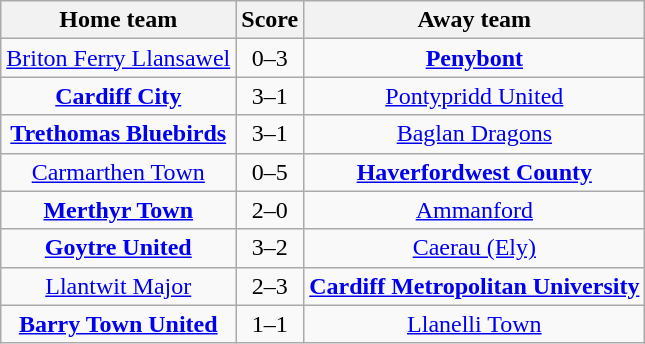<table class="wikitable" style="text-align:center">
<tr>
<th>Home team</th>
<th>Score</th>
<th>Away team</th>
</tr>
<tr>
<td><a href='#'>Briton Ferry Llansawel</a></td>
<td>0–3</td>
<td><strong><a href='#'>Penybont</a></strong></td>
</tr>
<tr>
<td><strong><a href='#'>Cardiff City</a></strong></td>
<td>3–1</td>
<td><a href='#'>Pontypridd United</a></td>
</tr>
<tr>
<td><strong><a href='#'>Trethomas Bluebirds</a></strong></td>
<td>3–1</td>
<td><a href='#'>Baglan Dragons</a></td>
</tr>
<tr>
<td><a href='#'>Carmarthen Town</a></td>
<td>0–5</td>
<td><strong><a href='#'>Haverfordwest County</a></strong></td>
</tr>
<tr>
<td><strong><a href='#'>Merthyr Town</a></strong></td>
<td>2–0</td>
<td><a href='#'>Ammanford</a></td>
</tr>
<tr>
<td><strong><a href='#'>Goytre United</a></strong></td>
<td>3–2</td>
<td><a href='#'>Caerau (Ely)</a></td>
</tr>
<tr>
<td><a href='#'>Llantwit Major</a></td>
<td>2–3</td>
<td><strong><a href='#'>Cardiff Metropolitan University</a></strong></td>
</tr>
<tr>
<td><strong><a href='#'>Barry Town United</a></strong></td>
<td>1–1 </td>
<td><a href='#'>Llanelli Town</a></td>
</tr>
</table>
